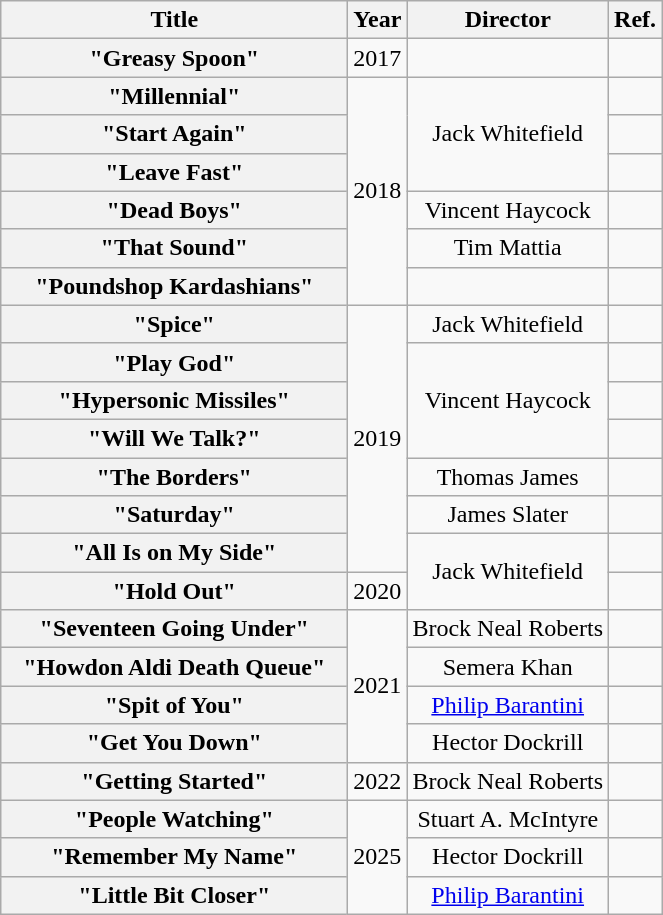<table class="wikitable plainrowheaders" style="text-align:center;">
<tr>
<th scope="col" style="width:14em;">Title</th>
<th scope="col" style="width:1em;">Year</th>
<th scope="col">Director</th>
<th scope="col">Ref.</th>
</tr>
<tr>
<th scope="row">"Greasy Spoon"</th>
<td>2017</td>
<td></td>
<td></td>
</tr>
<tr>
<th scope="row">"Millennial"</th>
<td rowspan="6">2018</td>
<td rowspan="3">Jack Whitefield</td>
<td></td>
</tr>
<tr>
<th scope="row">"Start Again"</th>
<td></td>
</tr>
<tr>
<th scope="row">"Leave Fast"</th>
<td></td>
</tr>
<tr>
<th scope="row">"Dead Boys"</th>
<td>Vincent Haycock</td>
<td></td>
</tr>
<tr>
<th scope="row">"That Sound"</th>
<td>Tim Mattia</td>
<td></td>
</tr>
<tr>
<th scope="row">"Poundshop Kardashians"</th>
<td></td>
<td></td>
</tr>
<tr>
<th scope="row">"Spice"</th>
<td rowspan="7">2019</td>
<td>Jack Whitefield</td>
<td></td>
</tr>
<tr>
<th scope="row">"Play God"</th>
<td rowspan="3">Vincent Haycock</td>
<td></td>
</tr>
<tr>
<th scope="row">"Hypersonic Missiles"</th>
<td></td>
</tr>
<tr>
<th scope="row">"Will We Talk?"</th>
<td></td>
</tr>
<tr>
<th scope="row">"The Borders"</th>
<td>Thomas James</td>
<td></td>
</tr>
<tr>
<th scope="row">"Saturday"</th>
<td>James Slater</td>
<td></td>
</tr>
<tr>
<th scope="row">"All Is on My Side"</th>
<td rowspan="2">Jack Whitefield</td>
<td></td>
</tr>
<tr>
<th scope="row">"Hold Out"</th>
<td>2020</td>
<td></td>
</tr>
<tr>
<th scope="row">"Seventeen Going Under"</th>
<td rowspan="4">2021</td>
<td>Brock Neal Roberts</td>
<td></td>
</tr>
<tr>
<th scope="row">"Howdon Aldi Death Queue"</th>
<td>Semera Khan</td>
<td></td>
</tr>
<tr>
<th scope="row">"Spit of You"</th>
<td><a href='#'>Philip Barantini</a></td>
<td></td>
</tr>
<tr>
<th scope="row">"Get You Down"</th>
<td>Hector Dockrill</td>
<td></td>
</tr>
<tr>
<th scope="row">"Getting Started"</th>
<td>2022</td>
<td>Brock Neal Roberts</td>
<td></td>
</tr>
<tr>
<th scope="row">"People Watching"</th>
<td rowspan="3">2025</td>
<td>Stuart A. McIntyre</td>
<td></td>
</tr>
<tr>
<th scope="row">"Remember My Name"</th>
<td>Hector Dockrill</td>
<td></td>
</tr>
<tr>
<th scope="row">"Little Bit Closer"</th>
<td><a href='#'>Philip Barantini</a></td>
<td></td>
</tr>
</table>
